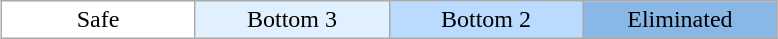<table class="wikitable" style="margin:1em auto; text-align:center;">
<tr>
<td bgcolor="FFFFFF" width="15%">Safe</td>
<td bgcolor="E0F0FF" width="15%">Bottom 3</td>
<td bgcolor="B8DBFF" width="15%">Bottom 2</td>
<td bgcolor="8AB8E6" width="15%">Eliminated</td>
</tr>
</table>
